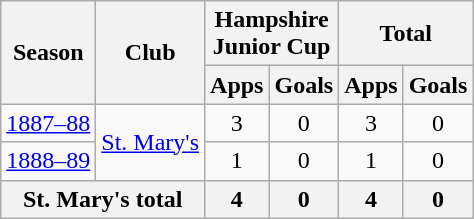<table class="wikitable" style="text-align:center">
<tr>
<th rowspan="2">Season</th>
<th rowspan="2">Club</th>
<th colspan="2">Hampshire<br>Junior Cup</th>
<th colspan="2">Total</th>
</tr>
<tr>
<th>Apps</th>
<th>Goals</th>
<th>Apps</th>
<th>Goals</th>
</tr>
<tr>
<td><a href='#'>1887–88</a></td>
<td rowspan="2"><a href='#'>St. Mary's</a></td>
<td>3</td>
<td>0</td>
<td>3</td>
<td>0</td>
</tr>
<tr>
<td><a href='#'>1888–89</a></td>
<td>1</td>
<td>0</td>
<td>1</td>
<td>0</td>
</tr>
<tr>
<th colspan="2">St. Mary's total</th>
<th>4</th>
<th>0</th>
<th>4</th>
<th>0</th>
</tr>
</table>
